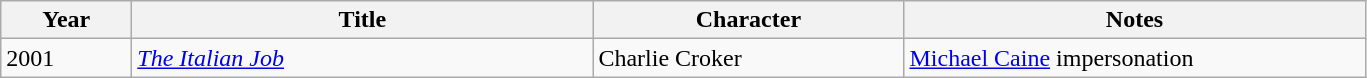<table class="wikitable">
<tr>
<th scope="col" width="80">Year</th>
<th scope="col" width="300">Title</th>
<th scope="col" width="200">Character</th>
<th scope="col" width="300">Notes</th>
</tr>
<tr>
<td>2001</td>
<td><em><a href='#'>The Italian Job</a></em></td>
<td>Charlie Croker</td>
<td><a href='#'>Michael Caine</a> impersonation</td>
</tr>
</table>
